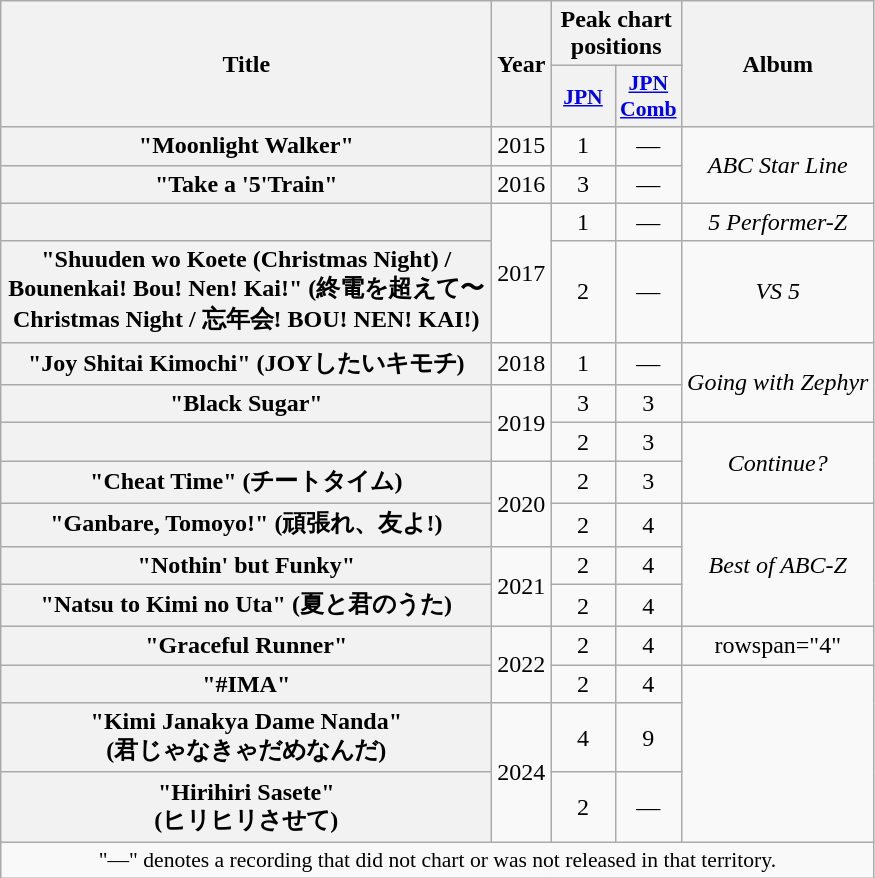<table class="wikitable plainrowheaders" style="text-align:center;">
<tr>
<th rowspan="2" style="width:20em;">Title</th>
<th rowspan="2">Year</th>
<th colspan="2">Peak chart positions</th>
<th rowspan="2">Album</th>
</tr>
<tr>
<th scope="col" style="width:2.5em;font-size:90%;"><a href='#'>JPN</a><br></th>
<th scope="col" style="width:2.5em;font-size:90%;"><a href='#'>JPN<br>Comb</a><br></th>
</tr>
<tr>
<th scope="row">"Moonlight Walker"</th>
<td>2015</td>
<td>1</td>
<td>—</td>
<td rowspan="2"><em>ABC Star Line</em></td>
</tr>
<tr>
<th scope="row">"Take a '5'Train"</th>
<td>2016</td>
<td>3</td>
<td>—</td>
</tr>
<tr>
<th scope="row"></th>
<td rowspan="2">2017</td>
<td>1</td>
<td>—</td>
<td><em>5 Performer-Z</em></td>
</tr>
<tr>
<th scope="row">"Shuuden wo Koete (Christmas Night) / Bounenkai! Bou! Nen! Kai!" (終電を超えて〜Christmas Night / 忘年会! BOU! NEN! KAI!)</th>
<td>2</td>
<td>—</td>
<td><em>VS 5</em></td>
</tr>
<tr>
<th scope="row">"Joy Shitai Kimochi" (JOYしたいキモチ)</th>
<td>2018</td>
<td>1</td>
<td>—</td>
<td rowspan="2"><em>Going with Zephyr</em></td>
</tr>
<tr>
<th scope="row">"Black Sugar"</th>
<td rowspan="2">2019</td>
<td>3</td>
<td>3</td>
</tr>
<tr>
<th scope="row"></th>
<td>2</td>
<td>3</td>
<td rowspan="2"><em>Continue?</em></td>
</tr>
<tr>
<th scope="row">"Cheat Time" (チートタイム)</th>
<td rowspan="2">2020</td>
<td>2</td>
<td>3</td>
</tr>
<tr>
<th scope="row">"Ganbare, Tomoyo!" (頑張れ、友よ!)</th>
<td>2</td>
<td>4</td>
<td rowspan="3"><em>Best of ABC-Z</em></td>
</tr>
<tr>
<th scope="row">"Nothin' but Funky"</th>
<td rowspan="2">2021</td>
<td>2</td>
<td>4</td>
</tr>
<tr>
<th scope="row">"Natsu to Kimi no Uta" (夏と君のうた)</th>
<td>2</td>
<td>4</td>
</tr>
<tr>
<th scope="row">"Graceful Runner"</th>
<td rowspan="2">2022</td>
<td>2</td>
<td>4</td>
<td>rowspan="4" </td>
</tr>
<tr>
<th scope="row">"#IMA"</th>
<td>2</td>
<td>4</td>
</tr>
<tr>
<th scope="row">"Kimi Janakya Dame Nanda"<br>(君じゃなきゃだめなんだ)</th>
<td rowspan="2">2024</td>
<td>4</td>
<td>9</td>
</tr>
<tr>
<th scope="row">"Hirihiri Sasete"<br>(ヒリヒリさせて)</th>
<td>2</td>
<td>—</td>
</tr>
<tr>
<td colspan="5" style="font-size:90%">"—" denotes a recording that did not chart or was not released in that territory.</td>
</tr>
</table>
